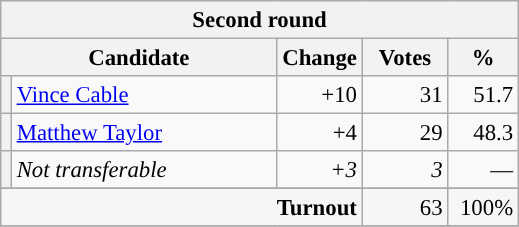<table class="wikitable" style="font-size: 95%;">
<tr>
<th colspan="5">Second round</th>
</tr>
<tr>
<th colspan="2" style="width: 170px">Candidate</th>
<th style="width: 40px">Change</th>
<th style="width: 50px">Votes</th>
<th style="width: 40px">%</th>
</tr>
<tr>
<th style="background-color: "></th>
<td style="width: 170px"><a href='#'>Vince Cable</a></td>
<td align="right">+10</td>
<td align="right">31</td>
<td align="right">51.7</td>
</tr>
<tr>
<th style="background-color: "></th>
<td style="width: 170px"><a href='#'>Matthew Taylor</a></td>
<td align="right">+4</td>
<td align="right">29</td>
<td align="right">48.3</td>
</tr>
<tr>
<th style="background-color: "></th>
<td style="width: 170px"><em>Not transferable</em></td>
<td align="right"><em>+3</em></td>
<td align="right"><em>3</em></td>
<td align="right">—</td>
</tr>
<tr>
</tr>
<tr style="background-color:#F6F6F6">
<td colspan="3" align="right"><strong>Turnout</strong></td>
<td align="right">63</td>
<td align="right">100%</td>
</tr>
<tr>
</tr>
</table>
